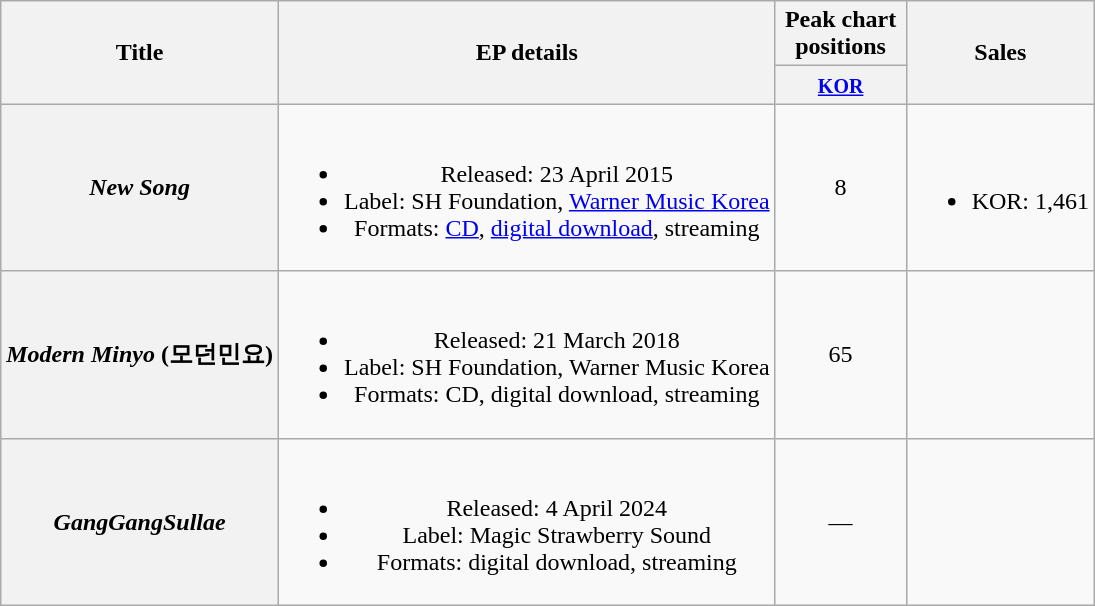<table class="wikitable plainrowheaders" style="text-align:center;">
<tr>
<th scope="col" rowspan="2">Title</th>
<th scope="col" rowspan="2">EP details</th>
<th scope="col" colspan="1" style="width:5em;">Peak chart positions</th>
<th scope="col" rowspan="2">Sales</th>
</tr>
<tr>
<th><small><a href='#'>KOR</a></small><br></th>
</tr>
<tr>
<th scope="row"><em>New Song</em></th>
<td><br><ul><li>Released: 23 April 2015</li><li>Label: SH Foundation, <a href='#'>Warner Music Korea</a></li><li>Formats: <a href='#'>CD</a>, <a href='#'>digital download</a>, streaming</li></ul></td>
<td>8</td>
<td><br><ul><li>KOR: 1,461</li></ul></td>
</tr>
<tr>
<th scope="row"><em>Modern Minyo</em> (모던민요)<br></th>
<td><br><ul><li>Released: 21 March 2018</li><li>Label: SH Foundation, Warner Music Korea</li><li>Formats: CD, digital download, streaming</li></ul></td>
<td>65</td>
<td></td>
</tr>
<tr>
<th scope="row"><em>GangGangSullae</em></th>
<td><br><ul><li>Released: 4 April 2024</li><li>Label: Magic Strawberry Sound</li><li>Formats: digital download, streaming</li></ul></td>
<td>—</td>
<td></td>
</tr>
</table>
